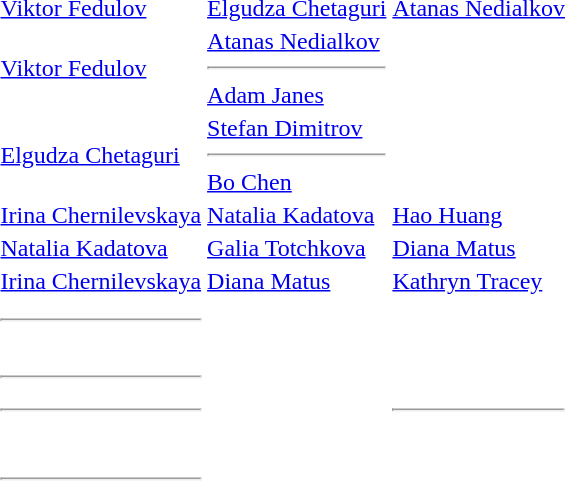<table>
<tr>
<th scope=row style="text-align:left"></th>
<td> <a href='#'>Viktor Fedulov</a></td>
<td> <a href='#'>Elgudza Chetaguri</a></td>
<td> <a href='#'>Atanas Nedialkov</a></td>
</tr>
<tr>
<th scope=row style="text-align:left"></th>
<td> <a href='#'>Viktor Fedulov</a></td>
<td> <a href='#'>Atanas Nedialkov</a><hr> <a href='#'>Adam Janes</a></td>
<td></td>
</tr>
<tr>
<th scope=row style="text-align:left"></th>
<td> <a href='#'>Elgudza Chetaguri</a></td>
<td> <a href='#'>Stefan Dimitrov</a><hr> <a href='#'>Bo Chen</a></td>
<td></td>
</tr>
<tr>
<th scope=row style="text-align:left"></th>
<td> <a href='#'>Irina Chernilevskaya</a></td>
<td> <a href='#'>Natalia Kadatova</a></td>
<td> <a href='#'>Hao Huang</a></td>
</tr>
<tr>
<th scope=row style="text-align:left"></th>
<td> <a href='#'>Natalia Kadatova</a></td>
<td> <a href='#'>Galia Totchkova</a></td>
<td> <a href='#'>Diana Matus</a></td>
</tr>
<tr>
<th scope=row style="text-align:left"></th>
<td> <a href='#'>Irina Chernilevskaya</a></td>
<td> <a href='#'>Diana Matus</a></td>
<td> <a href='#'>Kathryn Tracey</a></td>
</tr>
<tr>
<th scope=row style="text-align:left"></th>
<td></td>
<td></td>
<td></td>
</tr>
<tr>
<th scope=row style="text-align:left"></th>
<td><hr></td>
<td></td>
<td></td>
</tr>
<tr>
<th scope=row style="text-align:left"></th>
<td></td>
<td></td>
<td></td>
</tr>
<tr>
<th scope=row style="text-align:left"></th>
<td></td>
<td></td>
<td></td>
</tr>
<tr>
<th scope=row style="text-align:left"></th>
<td></td>
<td></td>
<td></td>
</tr>
<tr>
<th scope=row style="text-align:left"></th>
<td></td>
<td></td>
<td></td>
</tr>
<tr>
<th scope=row style="text-align:left"></th>
<td><hr></td>
<td></td>
<td></td>
</tr>
<tr>
<th scope=row style="text-align:left"></th>
<td><hr></td>
<td></td>
<td><hr></td>
</tr>
<tr>
<th scope=row style="text-align:left"></th>
<td></td>
<td></td>
<td></td>
</tr>
<tr Вилли Вартанов Афонасий Янаков Иосиф Тутберидзе Станислав Петров.>
<th scope=row style="text-align:left"></th>
<td></td>
<td></td>
<td></td>
</tr>
<tr>
<th scope=row style="text-align:left"></th>
<td></td>
<td></td>
<td></td>
</tr>
<tr>
<th scope=row style="text-align:left"></th>
<td></td>
<td></td>
<td></td>
</tr>
<tr>
<th scope=row style="text-align:left"></th>
<td></td>
<td></td>
<td></td>
</tr>
<tr>
<th scope=row style="text-align:left"></th>
<td></td>
<td></td>
<td></td>
</tr>
<tr>
<th scope=row style="text-align:left"></th>
<td><hr></td>
<td></td>
<td></td>
</tr>
</table>
